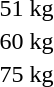<table>
<tr>
<td rowspan=2>51 kg</td>
<td rowspan=2></td>
<td rowspan=2></td>
<td></td>
</tr>
<tr>
<td></td>
</tr>
<tr>
<td rowspan=2>60 kg</td>
<td rowspan=2></td>
<td rowspan=2></td>
<td></td>
</tr>
<tr>
<td></td>
</tr>
<tr>
<td rowspan=2>75 kg</td>
<td rowspan=2></td>
<td rowspan=2></td>
<td></td>
</tr>
<tr>
<td></td>
</tr>
</table>
